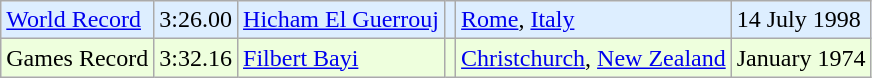<table class="wikitable">
<tr bgcolor = "ddeeff">
<td><a href='#'>World Record</a></td>
<td>3:26.00</td>
<td><a href='#'>Hicham El Guerrouj</a></td>
<td></td>
<td><a href='#'>Rome</a>, <a href='#'>Italy</a></td>
<td>14 July 1998</td>
</tr>
<tr bgcolor = "eeffdd">
<td>Games Record</td>
<td>3:32.16</td>
<td><a href='#'>Filbert Bayi</a></td>
<td></td>
<td><a href='#'>Christchurch</a>, <a href='#'>New Zealand</a></td>
<td>January 1974</td>
</tr>
</table>
